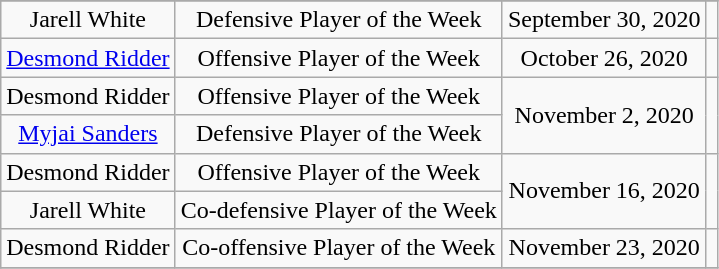<table class="wikitable sortable sortable" style="text-align: center">
<tr align=center>
</tr>
<tr>
<td>Jarell White</td>
<td>Defensive Player of the Week</td>
<td>September 30, 2020</td>
<td></td>
</tr>
<tr>
<td><a href='#'>Desmond Ridder</a></td>
<td>Offensive Player of the Week</td>
<td>October 26, 2020</td>
<td></td>
</tr>
<tr>
<td>Desmond Ridder</td>
<td>Offensive Player of the Week</td>
<td rowspan="2">November 2, 2020</td>
<td rowspan="2"></td>
</tr>
<tr>
<td><a href='#'>Myjai Sanders</a></td>
<td>Defensive Player of the Week</td>
</tr>
<tr>
<td>Desmond Ridder</td>
<td>Offensive Player of the Week</td>
<td rowspan="2">November 16, 2020</td>
<td rowspan="2"></td>
</tr>
<tr>
<td>Jarell White</td>
<td>Co-defensive Player of the Week</td>
</tr>
<tr>
<td>Desmond Ridder</td>
<td>Co-offensive Player of the Week</td>
<td>November 23, 2020</td>
<td></td>
</tr>
<tr>
</tr>
</table>
